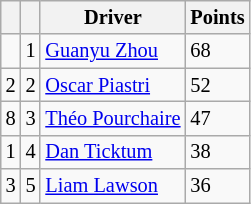<table class="wikitable" style="font-size: 85%;">
<tr>
<th></th>
<th></th>
<th>Driver</th>
<th>Points</th>
</tr>
<tr>
<td align="left"></td>
<td align="center">1</td>
<td> <a href='#'>Guanyu Zhou</a></td>
<td>68</td>
</tr>
<tr>
<td align="left"> 2</td>
<td align="center">2</td>
<td> <a href='#'>Oscar Piastri</a></td>
<td>52</td>
</tr>
<tr>
<td align="left"> 8</td>
<td align="center">3</td>
<td> <a href='#'>Théo Pourchaire</a></td>
<td>47</td>
</tr>
<tr>
<td align="left"> 1</td>
<td align="center">4</td>
<td> <a href='#'>Dan Ticktum</a></td>
<td>38</td>
</tr>
<tr>
<td align="left"> 3</td>
<td align="center">5</td>
<td> <a href='#'>Liam Lawson</a></td>
<td>36</td>
</tr>
</table>
